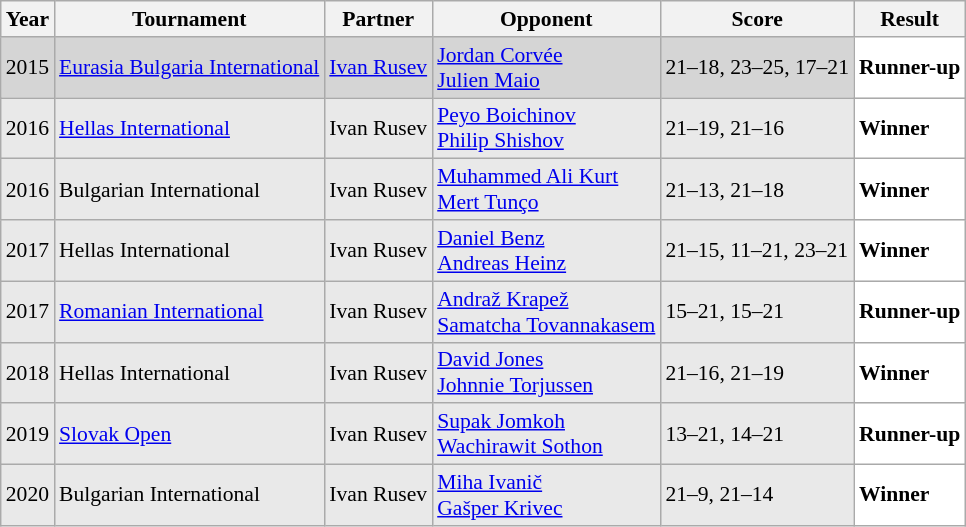<table class="sortable wikitable" style="font-size: 90%;">
<tr>
<th>Year</th>
<th>Tournament</th>
<th>Partner</th>
<th>Opponent</th>
<th>Score</th>
<th>Result</th>
</tr>
<tr style="background:#D5D5D5">
<td align="center">2015</td>
<td align="left"><a href='#'>Eurasia Bulgaria International</a></td>
<td align="left"> <a href='#'>Ivan Rusev</a></td>
<td align="left"> <a href='#'>Jordan Corvée</a><br> <a href='#'>Julien Maio</a></td>
<td align="left">21–18, 23–25, 17–21</td>
<td style="text-align:left; background:white"> <strong>Runner-up</strong></td>
</tr>
<tr style="background:#E9E9E9">
<td align="center">2016</td>
<td align="left"><a href='#'>Hellas International</a></td>
<td align="left"> Ivan Rusev</td>
<td align="left"> <a href='#'>Peyo Boichinov</a><br> <a href='#'>Philip Shishov</a></td>
<td align="left">21–19, 21–16</td>
<td style="text-align:left; background:white"> <strong>Winner</strong></td>
</tr>
<tr style="background:#E9E9E9">
<td align="center">2016</td>
<td align="left">Bulgarian International</td>
<td align="left"> Ivan Rusev</td>
<td align="left"> <a href='#'>Muhammed Ali Kurt</a><br> <a href='#'>Mert Tunço</a></td>
<td align="left">21–13, 21–18</td>
<td style="text-align:left; background:white"> <strong>Winner</strong></td>
</tr>
<tr style="background:#E9E9E9">
<td align="center">2017</td>
<td align="left">Hellas International</td>
<td align="left"> Ivan Rusev</td>
<td align="left"> <a href='#'>Daniel Benz</a><br> <a href='#'>Andreas Heinz</a></td>
<td align="left">21–15, 11–21, 23–21</td>
<td style="text-align:left; background:white"> <strong>Winner</strong></td>
</tr>
<tr style="background:#E9E9E9">
<td align="center">2017</td>
<td align="left"><a href='#'>Romanian International</a></td>
<td align="left"> Ivan Rusev</td>
<td align="left"> <a href='#'>Andraž Krapež</a><br> <a href='#'>Samatcha Tovannakasem</a></td>
<td align="left">15–21, 15–21</td>
<td style="text-align:left; background:white"> <strong>Runner-up</strong></td>
</tr>
<tr style="background:#E9E9E9">
<td align="center">2018</td>
<td align="left">Hellas International</td>
<td align="left"> Ivan Rusev</td>
<td align="left"> <a href='#'>David Jones</a><br> <a href='#'>Johnnie Torjussen</a></td>
<td align="left">21–16, 21–19</td>
<td style="text-align:left; background:white"> <strong>Winner</strong></td>
</tr>
<tr style="background:#E9E9E9">
<td align="center">2019</td>
<td align="left"><a href='#'>Slovak Open</a></td>
<td align="left"> Ivan Rusev</td>
<td align="left"> <a href='#'>Supak Jomkoh</a><br> <a href='#'>Wachirawit Sothon</a></td>
<td align="left">13–21, 14–21</td>
<td style="text-align:left; background:white"> <strong>Runner-up</strong></td>
</tr>
<tr style="background:#E9E9E9">
<td align="center">2020</td>
<td align="left">Bulgarian International</td>
<td align="left"> Ivan Rusev</td>
<td align="left"> <a href='#'>Miha Ivanič</a><br> <a href='#'>Gašper Krivec</a></td>
<td align="left">21–9, 21–14</td>
<td style="text-align:left; background:white"> <strong>Winner</strong></td>
</tr>
</table>
